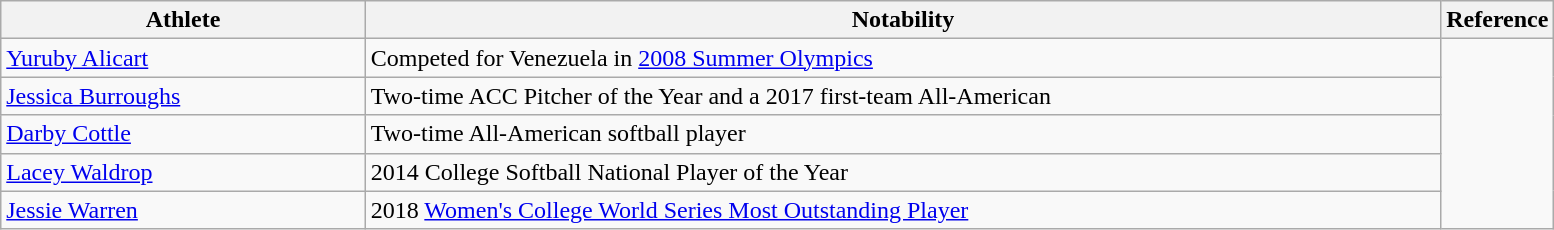<table class="wikitable" style="width:82%">
<tr valign="top">
<th style="width:25%;">Athlete</th>
<th style="width:75%;">Notability</th>
<th style="width:*;" class="unsortable">Reference</th>
</tr>
<tr valign="top">
<td><a href='#'>Yuruby Alicart</a></td>
<td>Competed for Venezuela in <a href='#'>2008 Summer Olympics</a></td>
</tr>
<tr valign="top">
<td><a href='#'>Jessica Burroughs</a></td>
<td>Two-time ACC Pitcher of the Year and a 2017 first-team All-American</td>
</tr>
<tr valign="top">
<td><a href='#'>Darby Cottle</a></td>
<td>Two-time All-American softball player</td>
</tr>
<tr valign="top">
<td><a href='#'>Lacey Waldrop</a></td>
<td>2014 College Softball National Player of the Year</td>
</tr>
<tr valign="top">
<td><a href='#'>Jessie Warren</a></td>
<td>2018 <a href='#'>Women's College World Series Most Outstanding Player</a></td>
</tr>
</table>
